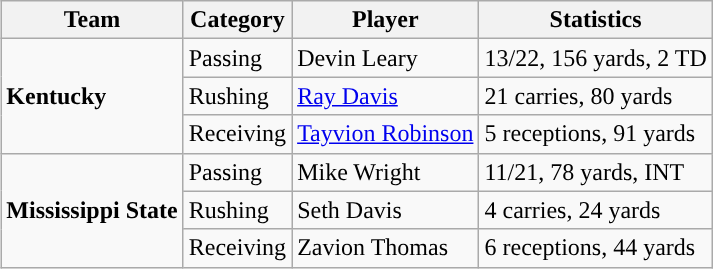<table class="wikitable" style="float: right;">
<tr>
<th>Team</th>
<th>Category</th>
<th>Player</th>
<th>Statistics</th>
</tr>
<tr>
<td rowspan=3><strong>Kentucky</strong></td>
<td>Passing</td>
<td>Devin Leary</td>
<td>13/22, 156 yards, 2 TD</td>
</tr>
<tr>
<td>Rushing</td>
<td><a href='#'>Ray Davis</a></td>
<td>21 carries, 80 yards</td>
</tr>
<tr>
<td>Receiving</td>
<td><a href='#'>Tayvion Robinson</a></td>
<td>5 receptions, 91 yards</td>
</tr>
<tr>
<td rowspan=3><strong>Mississippi State</strong></td>
<td>Passing</td>
<td>Mike Wright</td>
<td>11/21, 78 yards, INT</td>
</tr>
<tr>
<td>Rushing</td>
<td>Seth Davis</td>
<td>4 carries, 24 yards</td>
</tr>
<tr>
<td>Receiving</td>
<td>Zavion Thomas</td>
<td>6 receptions, 44 yards</td>
</tr>
</table>
